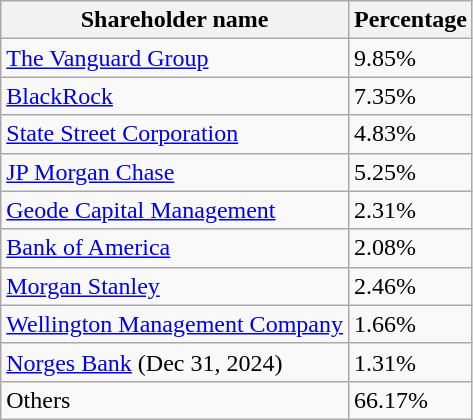<table class="wikitable sortable">
<tr>
<th>Shareholder name</th>
<th>Percentage</th>
</tr>
<tr>
<td><a href='#'>The Vanguard Group</a></td>
<td>9.85%</td>
</tr>
<tr>
<td><a href='#'>BlackRock</a></td>
<td>7.35%</td>
</tr>
<tr>
<td><a href='#'>State Street Corporation</a></td>
<td>4.83%</td>
</tr>
<tr>
<td><a href='#'>JP Morgan Chase</a></td>
<td>5.25%</td>
</tr>
<tr>
<td><a href='#'>Geode Capital Management</a></td>
<td>2.31%</td>
</tr>
<tr>
<td><a href='#'>Bank of America</a></td>
<td>2.08%</td>
</tr>
<tr>
<td><a href='#'>Morgan Stanley</a></td>
<td>2.46%</td>
</tr>
<tr>
<td><a href='#'>Wellington Management Company</a></td>
<td>1.66%</td>
</tr>
<tr>
<td><a href='#'>Norges Bank</a> (Dec 31, 2024)</td>
<td>1.31%</td>
</tr>
<tr>
<td>Others</td>
<td>66.17%</td>
</tr>
</table>
